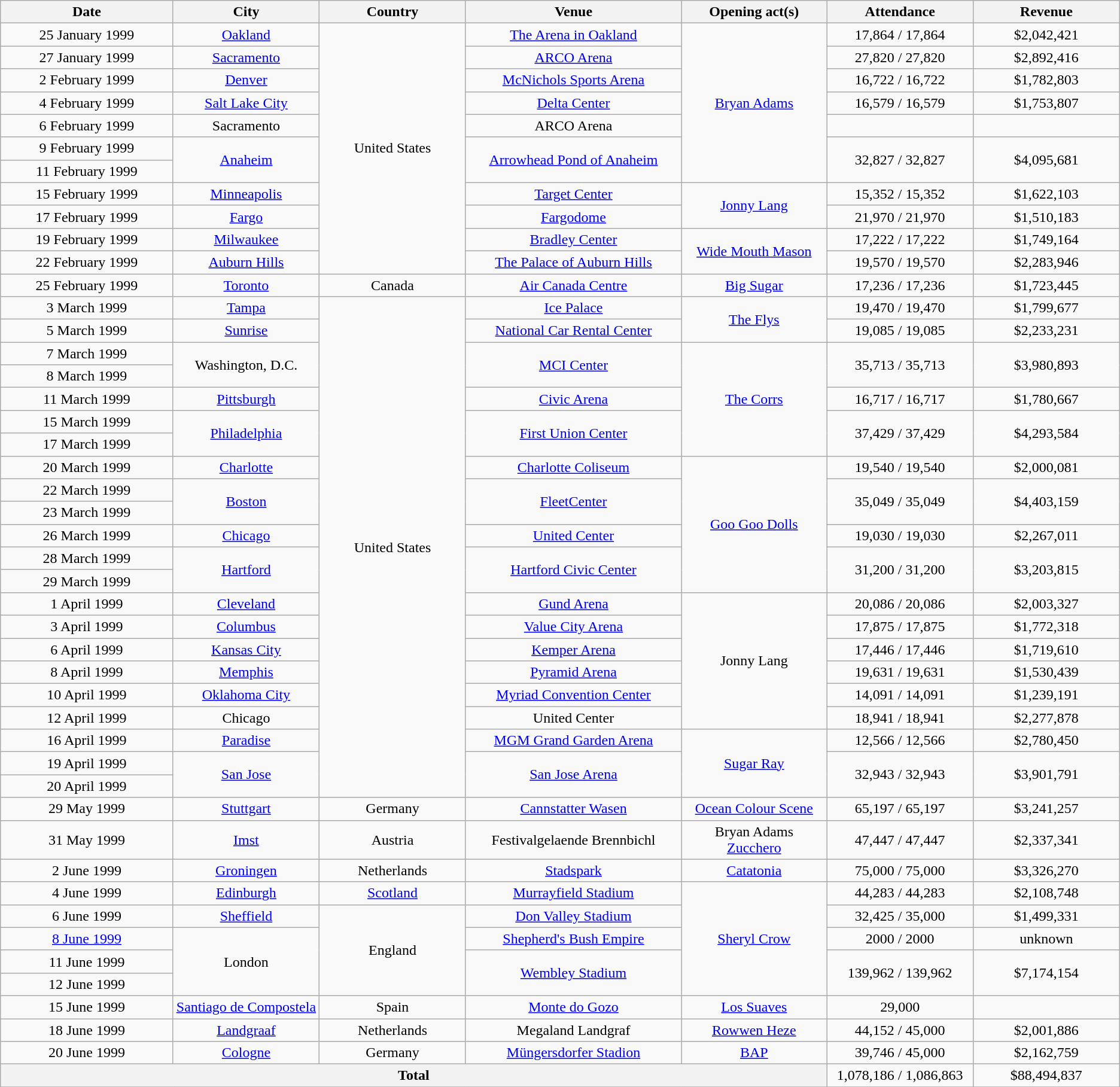<table class="wikitable" style="text-align:center;">
<tr>
<th scope="col" style="width:12em;">Date</th>
<th scope="col" style="width:10em;">City</th>
<th scope="col" style="width:10em;">Country</th>
<th scope="col" style="width:15em;">Venue</th>
<th scope="col" style="width:10em;">Opening act(s)</th>
<th scope="col" style="width:10em;">Attendance</th>
<th scope="col" style="width:10em;">Revenue</th>
</tr>
<tr>
<td>25 January 1999</td>
<td><a href='#'>Oakland</a></td>
<td rowspan="11">United States</td>
<td><a href='#'>The Arena in Oakland</a></td>
<td rowspan="7"><a href='#'>Bryan Adams</a></td>
<td>17,864 / 17,864</td>
<td>$2,042,421</td>
</tr>
<tr>
<td>27 January 1999</td>
<td><a href='#'>Sacramento</a></td>
<td><a href='#'>ARCO Arena</a></td>
<td>27,820 / 27,820</td>
<td>$2,892,416</td>
</tr>
<tr>
<td>2 February 1999</td>
<td><a href='#'>Denver</a></td>
<td><a href='#'>McNichols Sports Arena</a></td>
<td>16,722 / 16,722</td>
<td>$1,782,803</td>
</tr>
<tr>
<td>4 February 1999</td>
<td><a href='#'>Salt Lake City</a></td>
<td><a href='#'>Delta Center</a></td>
<td>16,579 / 16,579</td>
<td>$1,753,807</td>
</tr>
<tr>
<td>6 February 1999</td>
<td>Sacramento</td>
<td>ARCO Arena</td>
<td></td>
<td></td>
</tr>
<tr>
<td>9 February 1999</td>
<td rowspan="2"><a href='#'>Anaheim</a></td>
<td rowspan="2"><a href='#'>Arrowhead Pond of Anaheim</a></td>
<td rowspan="2">32,827 / 32,827</td>
<td rowspan="2">$4,095,681</td>
</tr>
<tr>
<td>11 February 1999</td>
</tr>
<tr>
<td>15 February 1999</td>
<td><a href='#'>Minneapolis</a></td>
<td><a href='#'>Target Center</a></td>
<td rowspan="2"><a href='#'>Jonny Lang</a></td>
<td>15,352 / 15,352</td>
<td>$1,622,103</td>
</tr>
<tr>
<td>17 February 1999</td>
<td><a href='#'>Fargo</a></td>
<td><a href='#'>Fargodome</a></td>
<td>21,970 / 21,970</td>
<td>$1,510,183</td>
</tr>
<tr>
<td>19 February 1999</td>
<td><a href='#'>Milwaukee</a></td>
<td><a href='#'>Bradley Center</a></td>
<td rowspan="2"><a href='#'>Wide Mouth Mason</a></td>
<td>17,222 / 17,222</td>
<td>$1,749,164</td>
</tr>
<tr>
<td>22 February 1999</td>
<td><a href='#'>Auburn Hills</a></td>
<td><a href='#'>The Palace of Auburn Hills</a></td>
<td>19,570 / 19,570</td>
<td>$2,283,946</td>
</tr>
<tr>
<td>25 February 1999</td>
<td><a href='#'>Toronto</a></td>
<td>Canada</td>
<td><a href='#'>Air Canada Centre</a></td>
<td><a href='#'>Big Sugar</a></td>
<td>17,236 / 17,236</td>
<td>$1,723,445</td>
</tr>
<tr>
<td>3 March 1999</td>
<td><a href='#'>Tampa</a></td>
<td rowspan="22">United States</td>
<td><a href='#'>Ice Palace</a></td>
<td rowspan="2"><a href='#'>The Flys</a></td>
<td>19,470 / 19,470</td>
<td>$1,799,677</td>
</tr>
<tr>
<td>5 March 1999</td>
<td><a href='#'>Sunrise</a></td>
<td><a href='#'>National Car Rental Center</a></td>
<td>19,085 / 19,085</td>
<td>$2,233,231</td>
</tr>
<tr>
<td>7 March 1999</td>
<td rowspan="2">Washington, D.C.</td>
<td rowspan="2"><a href='#'>MCI Center</a></td>
<td rowspan="5"><a href='#'>The Corrs</a></td>
<td rowspan="2">35,713 / 35,713</td>
<td rowspan="2">$3,980,893</td>
</tr>
<tr>
<td>8 March 1999</td>
</tr>
<tr>
<td>11 March 1999</td>
<td><a href='#'>Pittsburgh</a></td>
<td><a href='#'>Civic Arena</a></td>
<td>16,717 / 16,717</td>
<td>$1,780,667</td>
</tr>
<tr>
<td>15 March 1999</td>
<td rowspan="2"><a href='#'>Philadelphia</a></td>
<td rowspan="2"><a href='#'>First Union Center</a></td>
<td rowspan="2">37,429 / 37,429</td>
<td rowspan="2">$4,293,584</td>
</tr>
<tr>
<td>17 March 1999</td>
</tr>
<tr>
<td>20 March 1999</td>
<td><a href='#'>Charlotte</a></td>
<td><a href='#'>Charlotte Coliseum</a></td>
<td rowspan="6"><a href='#'>Goo Goo Dolls</a></td>
<td>19,540 / 19,540</td>
<td>$2,000,081</td>
</tr>
<tr>
<td>22 March 1999</td>
<td rowspan="2"><a href='#'>Boston</a></td>
<td rowspan="2"><a href='#'>FleetCenter</a></td>
<td rowspan="2">35,049 / 35,049</td>
<td rowspan="2">$4,403,159</td>
</tr>
<tr>
<td>23 March 1999</td>
</tr>
<tr>
<td>26 March 1999</td>
<td><a href='#'>Chicago</a></td>
<td><a href='#'>United Center</a></td>
<td>19,030 / 19,030</td>
<td>$2,267,011</td>
</tr>
<tr>
<td>28 March 1999</td>
<td rowspan="2"><a href='#'>Hartford</a></td>
<td rowspan="2"><a href='#'>Hartford Civic Center</a></td>
<td rowspan="2">31,200 / 31,200</td>
<td rowspan="2">$3,203,815</td>
</tr>
<tr>
<td>29 March 1999</td>
</tr>
<tr>
<td>1 April 1999</td>
<td><a href='#'>Cleveland</a></td>
<td><a href='#'>Gund Arena</a></td>
<td rowspan="6">Jonny Lang</td>
<td>20,086 / 20,086</td>
<td>$2,003,327</td>
</tr>
<tr>
<td>3 April 1999</td>
<td><a href='#'>Columbus</a></td>
<td><a href='#'>Value City Arena</a></td>
<td>17,875 / 17,875</td>
<td>$1,772,318</td>
</tr>
<tr>
<td>6 April 1999</td>
<td><a href='#'>Kansas City</a></td>
<td><a href='#'>Kemper Arena</a></td>
<td>17,446 / 17,446</td>
<td>$1,719,610</td>
</tr>
<tr>
<td>8 April 1999</td>
<td><a href='#'>Memphis</a></td>
<td><a href='#'>Pyramid Arena</a></td>
<td>19,631 / 19,631</td>
<td>$1,530,439</td>
</tr>
<tr>
<td>10 April 1999</td>
<td><a href='#'>Oklahoma City</a></td>
<td><a href='#'>Myriad Convention Center</a></td>
<td>14,091 / 14,091</td>
<td>$1,239,191</td>
</tr>
<tr>
<td>12 April 1999</td>
<td>Chicago</td>
<td>United Center</td>
<td>18,941 / 18,941</td>
<td>$2,277,878</td>
</tr>
<tr>
<td>16 April 1999</td>
<td><a href='#'>Paradise</a></td>
<td><a href='#'>MGM Grand Garden Arena</a></td>
<td rowspan="3"><a href='#'>Sugar Ray</a></td>
<td>12,566 / 12,566</td>
<td>$2,780,450</td>
</tr>
<tr>
<td>19 April 1999</td>
<td rowspan="2"><a href='#'>San Jose</a></td>
<td rowspan="2"><a href='#'>San Jose Arena</a></td>
<td rowspan="2">32,943 / 32,943</td>
<td rowspan="2">$3,901,791</td>
</tr>
<tr>
<td>20 April 1999</td>
</tr>
<tr>
<td>29 May 1999</td>
<td><a href='#'>Stuttgart</a></td>
<td>Germany</td>
<td><a href='#'>Cannstatter Wasen</a></td>
<td><a href='#'>Ocean Colour Scene</a></td>
<td>65,197 / 65,197</td>
<td>$3,241,257</td>
</tr>
<tr>
<td>31 May 1999</td>
<td><a href='#'>Imst</a></td>
<td>Austria</td>
<td>Festivalgelaende Brennbichl</td>
<td>Bryan Adams<br><a href='#'>Zucchero</a></td>
<td>47,447 / 47,447</td>
<td>$2,337,341</td>
</tr>
<tr>
<td>2 June 1999</td>
<td><a href='#'>Groningen</a></td>
<td>Netherlands</td>
<td><a href='#'>Stadspark</a></td>
<td><a href='#'>Catatonia</a></td>
<td>75,000 / 75,000</td>
<td>$3,326,270</td>
</tr>
<tr>
<td>4 June 1999</td>
<td><a href='#'>Edinburgh</a></td>
<td><a href='#'>Scotland</a></td>
<td><a href='#'>Murrayfield Stadium</a></td>
<td rowspan="5"><a href='#'>Sheryl Crow</a></td>
<td>44,283 / 44,283</td>
<td>$2,108,748</td>
</tr>
<tr>
<td>6 June 1999</td>
<td><a href='#'>Sheffield</a></td>
<td rowspan="4">England</td>
<td><a href='#'>Don Valley Stadium</a></td>
<td>32,425 / 35,000</td>
<td>$1,499,331</td>
</tr>
<tr>
<td><a href='#'>8 June 1999</a></td>
<td rowspan="3">London</td>
<td><a href='#'>Shepherd's Bush Empire</a></td>
<td>2000 / 2000</td>
<td>unknown</td>
</tr>
<tr>
<td>11 June 1999</td>
<td rowspan="2"><a href='#'>Wembley Stadium</a></td>
<td rowspan="2">139,962 / 139,962</td>
<td rowspan="2">$7,174,154</td>
</tr>
<tr>
<td>12 June 1999</td>
</tr>
<tr>
<td>15 June 1999</td>
<td><a href='#'>Santiago de Compostela</a></td>
<td>Spain</td>
<td><a href='#'>Monte do Gozo</a></td>
<td><a href='#'>Los Suaves</a></td>
<td>29,000</td>
<td></td>
</tr>
<tr>
<td>18 June 1999</td>
<td><a href='#'>Landgraaf</a></td>
<td>Netherlands</td>
<td>Megaland Landgraf</td>
<td><a href='#'>Rowwen Heze</a></td>
<td>44,152 / 45,000</td>
<td>$2,001,886</td>
</tr>
<tr>
<td>20 June 1999</td>
<td><a href='#'>Cologne</a></td>
<td>Germany</td>
<td><a href='#'>Müngersdorfer Stadion</a></td>
<td><a href='#'>BAP</a></td>
<td>39,746 / 45,000</td>
<td>$2,162,759</td>
</tr>
<tr>
<th colspan="5">Total</th>
<td>1,078,186 / 1,086,863</td>
<td>$88,494,837</td>
</tr>
<tr>
</tr>
</table>
